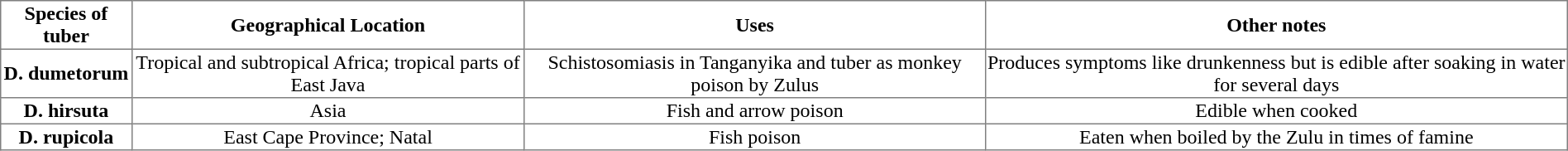<table border="1" style="border-collapse:collapse;">
<tr>
<th scope="col">Species of tuber</th>
<th scope="col">Geographical Location</th>
<th scope="col">Uses</th>
<th scope="col">Other notes</th>
</tr>
<tr>
<th scope="row">D. dumetorum</th>
<td align = "center">Tropical and subtropical Africa; tropical parts of East Java</td>
<td align = "center">Schistosomiasis in Tanganyika and tuber as monkey poison by Zulus</td>
<td align = "center">Produces symptoms like drunkenness but is edible after soaking in water for several days</td>
</tr>
<tr>
<th scope="row">D. hirsuta</th>
<td align = "center">Asia</td>
<td align = "center">Fish and arrow poison</td>
<td align = "center">Edible when cooked</td>
</tr>
<tr>
<th scope="row">D. rupicola</th>
<td align = "center">East Cape Province; Natal</td>
<td align = "center">Fish poison</td>
<td align = "center">Eaten when boiled by the Zulu in times of famine</td>
</tr>
</table>
